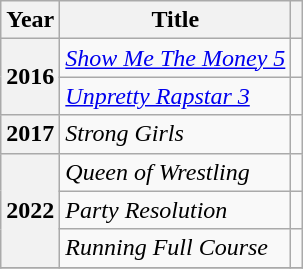<table class="wikitable plainrowheaders">
<tr>
<th>Year</th>
<th>Title</th>
<th scope="col" class="unsortable"></th>
</tr>
<tr>
<th scope="row" rowspan=2>2016</th>
<td><em><a href='#'>Show Me The Money 5</a> </em></td>
<td></td>
</tr>
<tr>
<td><em><a href='#'>Unpretty Rapstar 3</a></em></td>
<td></td>
</tr>
<tr>
<th scope="row">2017</th>
<td><em>Strong Girls</em></td>
<td></td>
</tr>
<tr>
<th scope="row" rowspan=3>2022</th>
<td><em>Queen of Wrestling</em></td>
<td></td>
</tr>
<tr>
<td><em>Party Resolution</em></td>
<td></td>
</tr>
<tr>
<td><em>Running Full Course</em> </td>
<td></td>
</tr>
<tr>
</tr>
</table>
